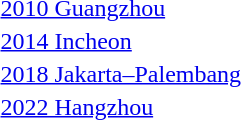<table>
<tr>
<td rowspan=2><a href='#'>2010 Guangzhou</a></td>
<td rowspan=2></td>
<td rowspan=2></td>
<td></td>
</tr>
<tr>
<td></td>
</tr>
<tr>
<td rowspan=2><a href='#'>2014 Incheon</a></td>
<td rowspan=2></td>
<td rowspan=2></td>
<td></td>
</tr>
<tr>
<td></td>
</tr>
<tr>
<td rowspan=2><a href='#'>2018 Jakarta–Palembang</a></td>
<td rowspan=2></td>
<td rowspan=2></td>
<td></td>
</tr>
<tr>
<td></td>
</tr>
<tr>
<td rowspan=2><a href='#'>2022 Hangzhou</a></td>
<td rowspan=2></td>
<td rowspan=2></td>
<td></td>
</tr>
<tr>
<td></td>
</tr>
</table>
